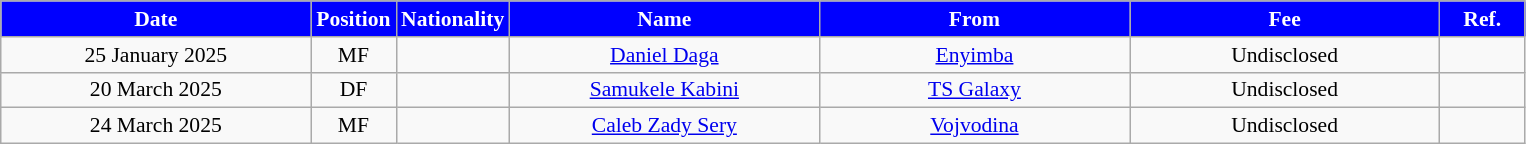<table class="wikitable"  style="text-align:center; font-size:90%; ">
<tr>
<th style="background:#00f; color:white; width:200px;">Date</th>
<th style="background:#00f; color:white; width:50px;">Position</th>
<th style="background:#00f; color:white; width:50px;">Nationality</th>
<th style="background:#00f; color:white; width:200px;">Name</th>
<th style="background:#00f; color:white; width:200px;">From</th>
<th style="background:#00f; color:white; width:200px;">Fee</th>
<th style="background:#00f; color:white; width:50px;">Ref.</th>
</tr>
<tr>
<td>25 January 2025</td>
<td>MF</td>
<td></td>
<td><a href='#'>Daniel Daga</a></td>
<td><a href='#'>Enyimba</a></td>
<td>Undisclosed</td>
<td></td>
</tr>
<tr>
<td>20 March 2025</td>
<td>DF</td>
<td></td>
<td><a href='#'>Samukele Kabini</a></td>
<td><a href='#'>TS Galaxy</a></td>
<td>Undisclosed</td>
<td></td>
</tr>
<tr>
<td>24 March 2025</td>
<td>MF</td>
<td></td>
<td><a href='#'>Caleb Zady Sery</a></td>
<td><a href='#'>Vojvodina</a></td>
<td>Undisclosed</td>
<td></td>
</tr>
</table>
